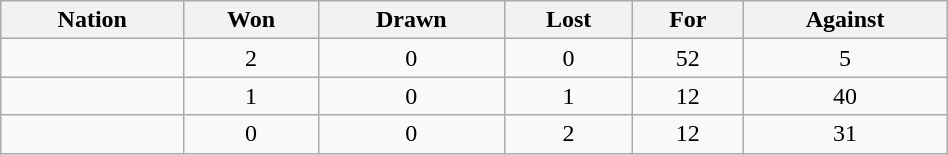<table class="wikitable" style="width:50%;text-align:center">
<tr>
<th>Nation</th>
<th>Won</th>
<th>Drawn</th>
<th>Lost</th>
<th>For</th>
<th>Against</th>
</tr>
<tr>
<td align=left></td>
<td>2</td>
<td>0</td>
<td>0</td>
<td>52</td>
<td>5</td>
</tr>
<tr>
<td align=left></td>
<td>1</td>
<td>0</td>
<td>1</td>
<td>12</td>
<td>40</td>
</tr>
<tr>
<td align=left></td>
<td>0</td>
<td>0</td>
<td>2</td>
<td>12</td>
<td>31</td>
</tr>
</table>
